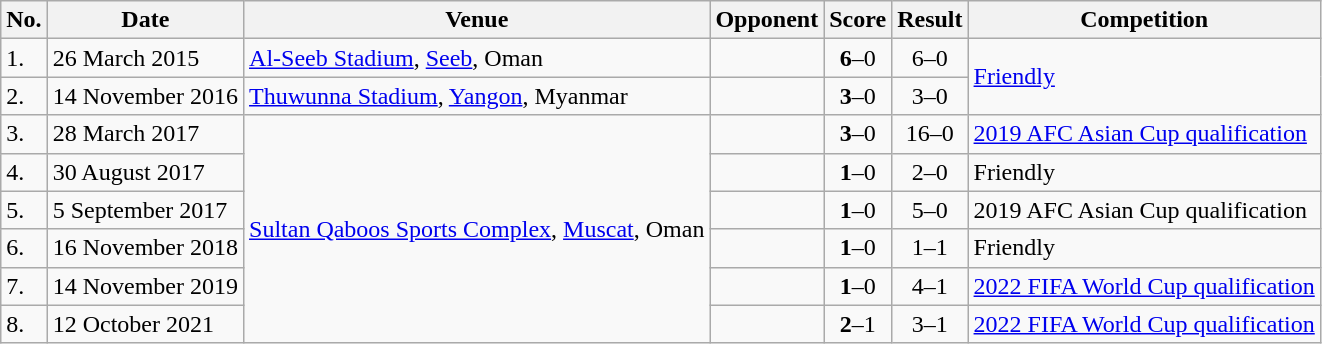<table class="wikitable">
<tr>
<th>No.</th>
<th>Date</th>
<th>Venue</th>
<th>Opponent</th>
<th>Score</th>
<th>Result</th>
<th>Competition</th>
</tr>
<tr>
<td>1.</td>
<td>26 March 2015</td>
<td><a href='#'>Al-Seeb Stadium</a>, <a href='#'>Seeb</a>, Oman</td>
<td></td>
<td align=center><strong>6</strong>–0</td>
<td align=center>6–0</td>
<td rowspan=2><a href='#'>Friendly</a></td>
</tr>
<tr>
<td>2.</td>
<td>14 November 2016</td>
<td><a href='#'>Thuwunna Stadium</a>, <a href='#'>Yangon</a>, Myanmar</td>
<td></td>
<td align=center><strong>3</strong>–0</td>
<td align=center>3–0</td>
</tr>
<tr>
<td>3.</td>
<td>28 March 2017</td>
<td rowspan=6><a href='#'>Sultan Qaboos Sports Complex</a>, <a href='#'>Muscat</a>, Oman</td>
<td></td>
<td align=center><strong>3</strong>–0</td>
<td align=center>16–0</td>
<td><a href='#'>2019 AFC Asian Cup qualification</a></td>
</tr>
<tr>
<td>4.</td>
<td>30 August 2017</td>
<td></td>
<td align=center><strong>1</strong>–0</td>
<td align=center>2–0</td>
<td>Friendly</td>
</tr>
<tr>
<td>5.</td>
<td>5 September 2017</td>
<td></td>
<td align=center><strong>1</strong>–0</td>
<td align=center>5–0</td>
<td>2019 AFC Asian Cup qualification</td>
</tr>
<tr>
<td>6.</td>
<td>16 November 2018</td>
<td></td>
<td align=center><strong>1</strong>–0</td>
<td align=center>1–1</td>
<td>Friendly</td>
</tr>
<tr>
<td>7.</td>
<td>14 November 2019</td>
<td></td>
<td align=center><strong>1</strong>–0</td>
<td align=center>4–1</td>
<td><a href='#'>2022 FIFA World Cup qualification</a></td>
</tr>
<tr>
<td>8.</td>
<td>12 October 2021</td>
<td></td>
<td align=center><strong>2</strong>–1</td>
<td align=center>3–1</td>
<td><a href='#'>2022 FIFA World Cup qualification</a></td>
</tr>
</table>
